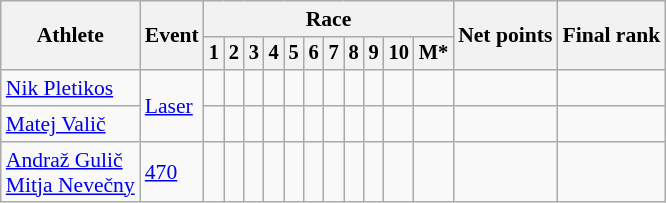<table class="wikitable" style="font-size:90%">
<tr>
<th rowspan="2">Athlete</th>
<th rowspan="2">Event</th>
<th colspan=11>Race</th>
<th rowspan=2>Net points</th>
<th rowspan=2>Final rank</th>
</tr>
<tr style="font-size:95%">
<th>1</th>
<th>2</th>
<th>3</th>
<th>4</th>
<th>5</th>
<th>6</th>
<th>7</th>
<th>8</th>
<th>9</th>
<th>10</th>
<th>M*</th>
</tr>
<tr align=center>
<td align=left><a href='#'>Nik Pletikos</a></td>
<td align=left rowspan=2><a href='#'>Laser</a></td>
<td></td>
<td></td>
<td></td>
<td></td>
<td></td>
<td></td>
<td></td>
<td></td>
<td></td>
<td></td>
<td></td>
<td></td>
<td></td>
</tr>
<tr align=center>
<td align=left><a href='#'>Matej Valič</a></td>
<td></td>
<td></td>
<td></td>
<td></td>
<td></td>
<td></td>
<td></td>
<td></td>
<td></td>
<td></td>
<td></td>
<td></td>
<td></td>
</tr>
<tr align=center>
<td align=left><a href='#'>Andraž Gulič</a><br><a href='#'>Mitja Nevečny</a></td>
<td align=left><a href='#'>470</a></td>
<td></td>
<td></td>
<td></td>
<td></td>
<td></td>
<td></td>
<td></td>
<td></td>
<td></td>
<td></td>
<td></td>
<td></td>
<td></td>
</tr>
</table>
